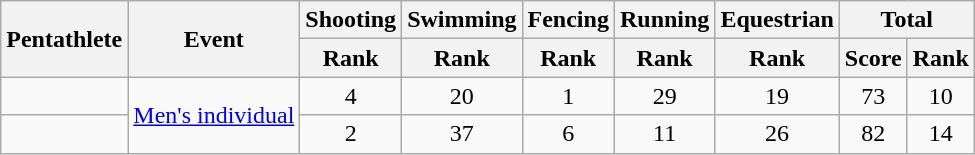<table class="wikitable sortable" style="text-align:center">
<tr>
<th rowspan=2>Pentathlete</th>
<th rowspan=2>Event</th>
<th>Shooting</th>
<th>Swimming</th>
<th>Fencing</th>
<th>Running</th>
<th>Equestrian</th>
<th colspan=2>Total</th>
</tr>
<tr>
<th>Rank</th>
<th>Rank</th>
<th>Rank</th>
<th>Rank</th>
<th>Rank</th>
<th>Score</th>
<th>Rank</th>
</tr>
<tr>
<td align=left></td>
<td align=left rowspan=2><a href='#'>Men's individual</a></td>
<td>4</td>
<td>20</td>
<td>1</td>
<td>29</td>
<td>19</td>
<td>73</td>
<td>10</td>
</tr>
<tr>
<td align=left></td>
<td>2</td>
<td>37</td>
<td>6</td>
<td>11</td>
<td>26</td>
<td>82</td>
<td>14</td>
</tr>
</table>
